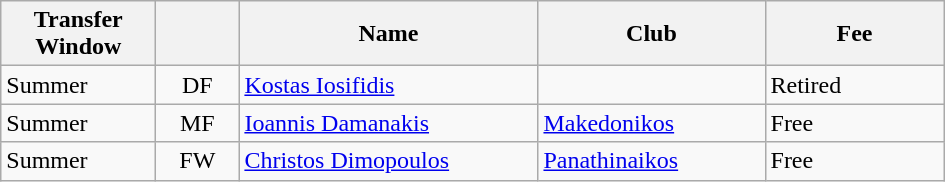<table class="wikitable plainrowheaders">
<tr>
<th scope="col" style="width:6em;">Transfer Window</th>
<th scope="col" style="width:3em;"></th>
<th scope="col" style="width:12em;">Name</th>
<th scope="col" style="width:9em;">Club</th>
<th scope="col" style="width:7em;">Fee</th>
</tr>
<tr>
<td>Summer</td>
<td align="center">DF</td>
<td> <a href='#'>Kostas Iosifidis</a></td>
<td></td>
<td>Retired</td>
</tr>
<tr>
<td>Summer</td>
<td align="center">MF</td>
<td> <a href='#'>Ioannis Damanakis</a></td>
<td> <a href='#'>Makedonikos</a></td>
<td>Free</td>
</tr>
<tr>
<td>Summer</td>
<td align="center">FW</td>
<td> <a href='#'>Christos Dimopoulos</a></td>
<td> <a href='#'>Panathinaikos</a></td>
<td>Free</td>
</tr>
</table>
